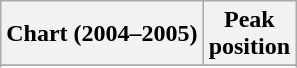<table class="wikitable sortable">
<tr>
<th align="left">Chart (2004–2005)</th>
<th align="center">Peak<br>position</th>
</tr>
<tr>
</tr>
<tr>
</tr>
</table>
